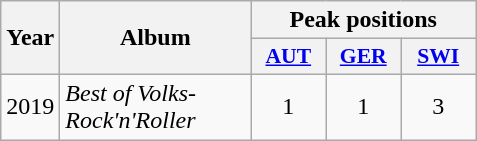<table class="wikitable">
<tr>
<th align="center" rowspan="2" width="10">Year</th>
<th align="center" rowspan="2" width="120">Album</th>
<th align="center" colspan="3" width="30">Peak positions</th>
</tr>
<tr>
<th scope="col" style="width:3em;font-size:90%;"><a href='#'>AUT</a><br></th>
<th scope="col" style="width:3em;font-size:90%;"><a href='#'>GER</a><br></th>
<th scope="col" style="width:3em;font-size:90%;"><a href='#'>SWI</a><br></th>
</tr>
<tr>
<td align="center">2019</td>
<td><em>Best of Volks-Rock'n'Roller</em></td>
<td align="center">1</td>
<td align="center">1</td>
<td align="center">3</td>
</tr>
</table>
